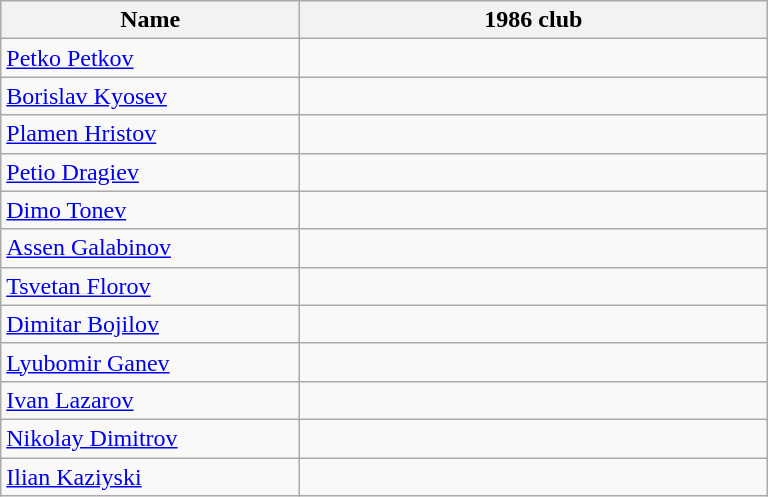<table class=wikitable sortable style=font-size:100%; text-align:center;>
<tr>
<th style=width:12em>Name</th>
<th style=width:19em>1986 club</th>
</tr>
<tr>
<td><a href='#'>Petko Petkov</a></td>
<td></td>
</tr>
<tr>
<td><a href='#'>Borislav Kyosev</a></td>
<td></td>
</tr>
<tr>
<td><a href='#'>Plamen Hristov</a></td>
<td></td>
</tr>
<tr>
<td><a href='#'>Petio Dragiev</a></td>
<td></td>
</tr>
<tr>
<td><a href='#'>Dimo Tonev</a></td>
<td></td>
</tr>
<tr>
<td><a href='#'>Assen Galabinov</a></td>
<td></td>
</tr>
<tr>
<td><a href='#'>Tsvetan Florov</a></td>
<td></td>
</tr>
<tr>
<td><a href='#'>Dimitar Bojilov</a></td>
<td></td>
</tr>
<tr>
<td><a href='#'>Lyubomir Ganev</a></td>
<td></td>
</tr>
<tr>
<td><a href='#'>Ivan Lazarov</a></td>
<td></td>
</tr>
<tr>
<td><a href='#'>Nikolay Dimitrov</a></td>
<td></td>
</tr>
<tr>
<td><a href='#'>Ilian Kaziyski</a></td>
<td></td>
</tr>
</table>
